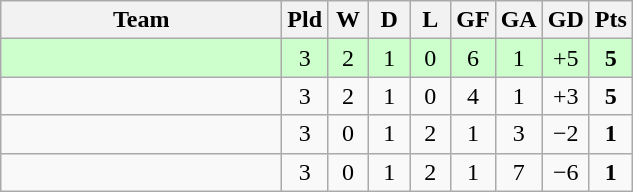<table class="wikitable" style="text-align:center;">
<tr>
<th width=180>Team</th>
<th width=20>Pld</th>
<th width=20>W</th>
<th width=20>D</th>
<th width=20>L</th>
<th width=20>GF</th>
<th width=20>GA</th>
<th width=20>GD</th>
<th width=20>Pts</th>
</tr>
<tr bgcolor="ccffcc">
<td align="left"></td>
<td>3</td>
<td>2</td>
<td>1</td>
<td>0</td>
<td>6</td>
<td>1</td>
<td>+5</td>
<td><strong>5</strong></td>
</tr>
<tr>
<td align="left"></td>
<td>3</td>
<td>2</td>
<td>1</td>
<td>0</td>
<td>4</td>
<td>1</td>
<td>+3</td>
<td><strong>5</strong></td>
</tr>
<tr>
<td align="left"></td>
<td>3</td>
<td>0</td>
<td>1</td>
<td>2</td>
<td>1</td>
<td>3</td>
<td>−2</td>
<td><strong>1</strong></td>
</tr>
<tr>
<td align="left"></td>
<td>3</td>
<td>0</td>
<td>1</td>
<td>2</td>
<td>1</td>
<td>7</td>
<td>−6</td>
<td><strong>1</strong></td>
</tr>
</table>
